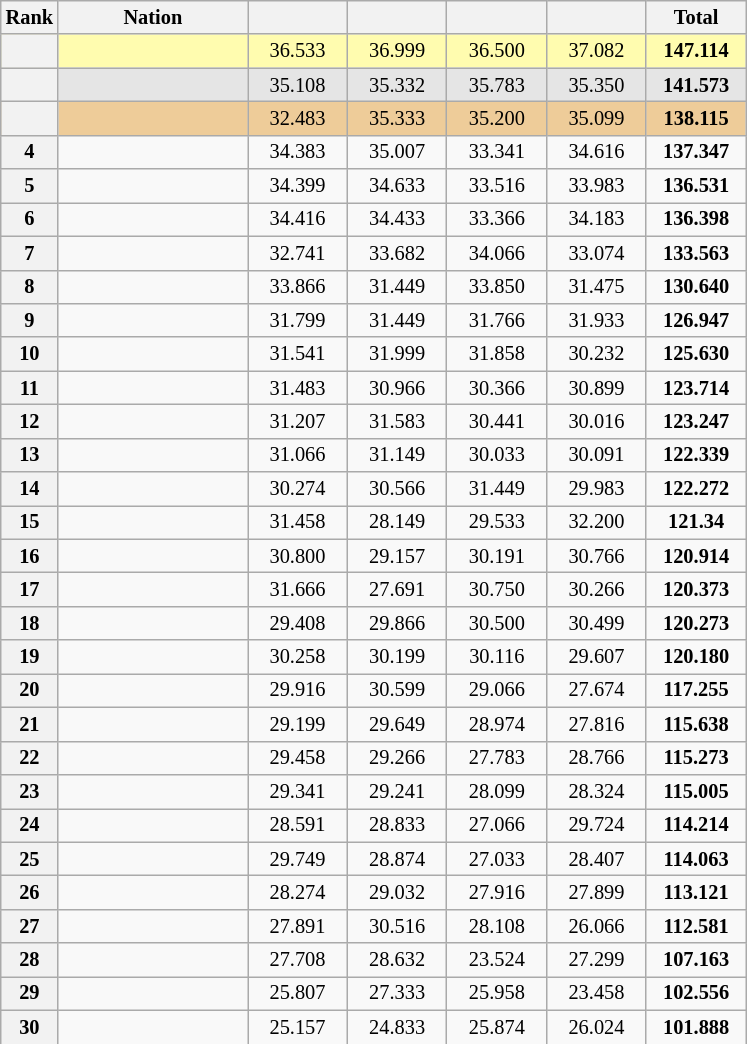<table class="wikitable sortable" style="text-align:center; font-size:85%">
<tr>
<th scope="col" style="width:20px;">Rank</th>
<th ! scope="col" style="width:120px;">Nation</th>
<th ! scope="col" style="width:60px;"></th>
<th ! scope="col" style="width:60px;"></th>
<th ! scope="col" style="width:60px;"></th>
<th ! scope="col" style="width:60px;"></th>
<th ! scope="col" style="width:60px;">Total</th>
</tr>
<tr style="background:#fffcaf;">
<th scope=row style="text-align:center"></th>
<td align=left></td>
<td>36.533</td>
<td>36.999</td>
<td>36.500</td>
<td>37.082</td>
<td><strong>147.114</strong></td>
</tr>
<tr style="background:#e5e5e5;">
<th scope=row style="text-align:center"></th>
<td align=left></td>
<td>35.108</td>
<td>35.332</td>
<td>35.783</td>
<td>35.350</td>
<td><strong>141.573</strong></td>
</tr>
<tr style="background:#ec9;">
<th scope=row style="text-align:center"></th>
<td align=left></td>
<td>32.483</td>
<td>35.333</td>
<td>35.200</td>
<td>35.099</td>
<td><strong>138.115</strong></td>
</tr>
<tr>
<th scope=row style="text-align:center">4</th>
<td align=left></td>
<td>34.383</td>
<td>35.007</td>
<td>33.341</td>
<td>34.616</td>
<td><strong>137.347</strong></td>
</tr>
<tr>
<th scope=row style="text-align:center">5</th>
<td align=left></td>
<td>34.399</td>
<td>34.633</td>
<td>33.516</td>
<td>33.983</td>
<td><strong>136.531</strong></td>
</tr>
<tr>
<th scope=row style="text-align:center">6</th>
<td align=left></td>
<td>34.416</td>
<td>34.433</td>
<td>33.366</td>
<td>34.183</td>
<td><strong>136.398</strong></td>
</tr>
<tr>
<th scope=row style="text-align:center">7</th>
<td align=left></td>
<td>32.741</td>
<td>33.682</td>
<td>34.066</td>
<td>33.074</td>
<td><strong>133.563</strong></td>
</tr>
<tr>
<th scope=row style="text-align:center">8</th>
<td align=left></td>
<td>33.866</td>
<td>31.449</td>
<td>33.850</td>
<td>31.475</td>
<td><strong>130.640</strong></td>
</tr>
<tr>
<th scope=row style="text-align:center">9</th>
<td align=left></td>
<td>31.799</td>
<td>31.449</td>
<td>31.766</td>
<td>31.933</td>
<td><strong>126.947</strong></td>
</tr>
<tr>
<th scope=row style="text-align:center">10</th>
<td align=left></td>
<td>31.541</td>
<td>31.999</td>
<td>31.858</td>
<td>30.232</td>
<td><strong>125.630</strong></td>
</tr>
<tr>
<th scope=row style="text-align:center">11</th>
<td align=left></td>
<td>31.483</td>
<td>30.966</td>
<td>30.366</td>
<td>30.899</td>
<td><strong>123.714</strong></td>
</tr>
<tr>
<th scope=row style="text-align:center">12</th>
<td align=left></td>
<td>31.207</td>
<td>31.583</td>
<td>30.441</td>
<td>30.016</td>
<td><strong>123.247</strong></td>
</tr>
<tr>
<th scope=row style="text-align:center">13</th>
<td align=left></td>
<td>31.066</td>
<td>31.149</td>
<td>30.033</td>
<td>30.091</td>
<td><strong>122.339</strong></td>
</tr>
<tr>
<th scope=row style="text-align:center">14</th>
<td align=left></td>
<td>30.274</td>
<td>30.566</td>
<td>31.449</td>
<td>29.983</td>
<td><strong>122.272</strong></td>
</tr>
<tr>
<th scope=row style="text-align:center">15</th>
<td align=left></td>
<td>31.458</td>
<td>28.149</td>
<td>29.533</td>
<td>32.200</td>
<td><strong>121.34</strong></td>
</tr>
<tr>
<th scope=row style="text-align:center">16</th>
<td align=left></td>
<td>30.800</td>
<td>29.157</td>
<td>30.191</td>
<td>30.766</td>
<td><strong>120.914</strong></td>
</tr>
<tr>
<th scope=row style="text-align:center">17</th>
<td align=left></td>
<td>31.666</td>
<td>27.691</td>
<td>30.750</td>
<td>30.266</td>
<td><strong>120.373</strong></td>
</tr>
<tr>
<th scope=row style="text-align:center">18</th>
<td align=left></td>
<td>29.408</td>
<td>29.866</td>
<td>30.500</td>
<td>30.499</td>
<td><strong>120.273</strong></td>
</tr>
<tr>
<th scope=row style="text-align:center">19</th>
<td align=left></td>
<td>30.258</td>
<td>30.199</td>
<td>30.116</td>
<td>29.607</td>
<td><strong>120.180</strong></td>
</tr>
<tr>
<th scope=row style="text-align:center">20</th>
<td align=left></td>
<td>29.916</td>
<td>30.599</td>
<td>29.066</td>
<td>27.674</td>
<td><strong>117.255</strong></td>
</tr>
<tr>
<th scope=row style="text-align:center">21</th>
<td align=left></td>
<td>29.199</td>
<td>29.649</td>
<td>28.974</td>
<td>27.816</td>
<td><strong>115.638</strong></td>
</tr>
<tr>
<th scope=row style="text-align:center">22</th>
<td align=left></td>
<td>29.458</td>
<td>29.266</td>
<td>27.783</td>
<td>28.766</td>
<td><strong>115.273</strong></td>
</tr>
<tr>
<th scope=row style="text-align:center">23</th>
<td align=left></td>
<td>29.341</td>
<td>29.241</td>
<td>28.099</td>
<td>28.324</td>
<td><strong>115.005</strong></td>
</tr>
<tr>
<th scope=row style="text-align:center">24</th>
<td align=left></td>
<td>28.591</td>
<td>28.833</td>
<td>27.066</td>
<td>29.724</td>
<td><strong>114.214</strong></td>
</tr>
<tr>
<th scope=row style="text-align:center">25</th>
<td align=left></td>
<td>29.749</td>
<td>28.874</td>
<td>27.033</td>
<td>28.407</td>
<td><strong>114.063</strong></td>
</tr>
<tr>
<th scope=row style="text-align:center">26</th>
<td align=left></td>
<td>28.274</td>
<td>29.032</td>
<td>27.916</td>
<td>27.899</td>
<td><strong>113.121</strong></td>
</tr>
<tr>
<th scope=row style="text-align:center">27</th>
<td align=left></td>
<td>27.891</td>
<td>30.516</td>
<td>28.108</td>
<td>26.066</td>
<td><strong>112.581</strong></td>
</tr>
<tr>
<th scope=row style="text-align:center">28</th>
<td align=left></td>
<td>27.708</td>
<td>28.632</td>
<td>23.524</td>
<td>27.299</td>
<td><strong>107.163</strong></td>
</tr>
<tr>
<th scope=row style="text-align:center">29</th>
<td align=left></td>
<td>25.807</td>
<td>27.333</td>
<td>25.958</td>
<td>23.458</td>
<td><strong>102.556</strong></td>
</tr>
<tr>
<th scope=row style="text-align:center">30</th>
<td align=left></td>
<td>25.157</td>
<td>24.833</td>
<td>25.874</td>
<td>26.024</td>
<td><strong>101.888</strong></td>
</tr>
</table>
